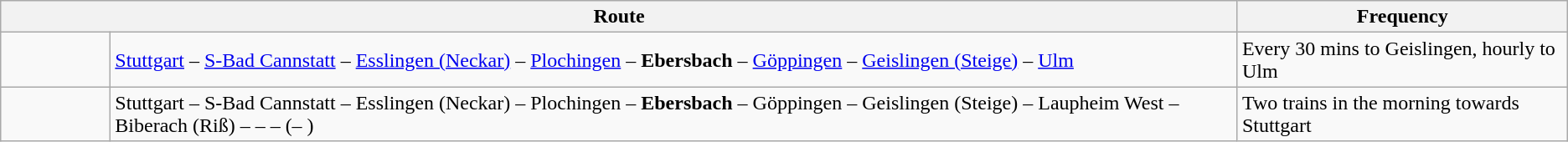<table class="wikitable">
<tr>
<th colspan="2">Route</th>
<th>Frequency</th>
</tr>
<tr>
<td align="center" style="width:5em"></td>
<td><a href='#'>Stuttgart</a> – <a href='#'>S-Bad Cannstatt</a> – <a href='#'>Esslingen (Neckar)</a> – <a href='#'>Plochingen</a> – <strong>Ebersbach</strong> – <a href='#'>Göppingen</a> – <a href='#'>Geislingen (Steige)</a> – <a href='#'>Ulm</a></td>
<td>Every 30 mins to Geislingen, hourly to Ulm</td>
</tr>
<tr>
<td align="center"></td>
<td>Stuttgart – S-Bad Cannstatt – Esslingen (Neckar) – Plochingen – <strong>Ebersbach</strong> – Göppingen – Geislingen (Steige) – Laupheim West – Biberach (Riß) –  –  –  (– )</td>
<td>Two trains in the morning towards Stuttgart</td>
</tr>
</table>
